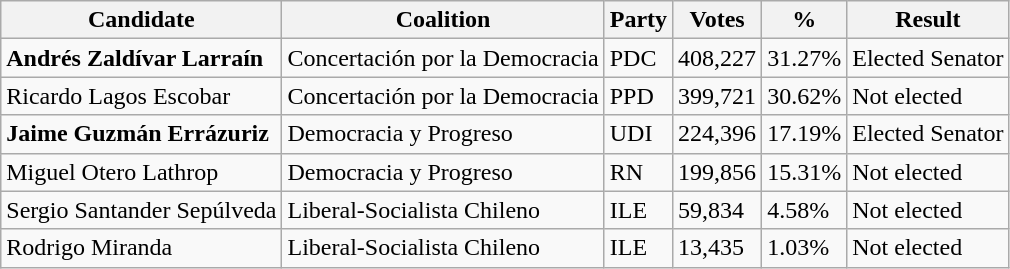<table class="wikitable">
<tr>
<th>Candidate</th>
<th>Coalition</th>
<th>Party</th>
<th>Votes</th>
<th>%</th>
<th>Result</th>
</tr>
<tr>
<td><strong>Andrés Zaldívar Larraín</strong></td>
<td>Concertación por la Democracia</td>
<td>PDC</td>
<td>408,227</td>
<td>31.27%</td>
<td>Elected Senator</td>
</tr>
<tr>
<td>Ricardo Lagos Escobar</td>
<td>Concertación por la Democracia</td>
<td>PPD</td>
<td>399,721</td>
<td>30.62%</td>
<td>Not elected</td>
</tr>
<tr>
<td><strong>Jaime Guzmán Errázuriz</strong></td>
<td>Democracia y Progreso</td>
<td>UDI</td>
<td>224,396</td>
<td>17.19%</td>
<td>Elected Senator</td>
</tr>
<tr>
<td>Miguel Otero Lathrop</td>
<td>Democracia y Progreso</td>
<td>RN</td>
<td>199,856</td>
<td>15.31%</td>
<td>Not elected</td>
</tr>
<tr>
<td>Sergio Santander Sepúlveda</td>
<td>Liberal-Socialista Chileno</td>
<td>ILE</td>
<td>59,834</td>
<td>4.58%</td>
<td>Not elected</td>
</tr>
<tr>
<td>Rodrigo Miranda</td>
<td>Liberal-Socialista Chileno</td>
<td>ILE</td>
<td>13,435</td>
<td>1.03%</td>
<td>Not elected</td>
</tr>
</table>
